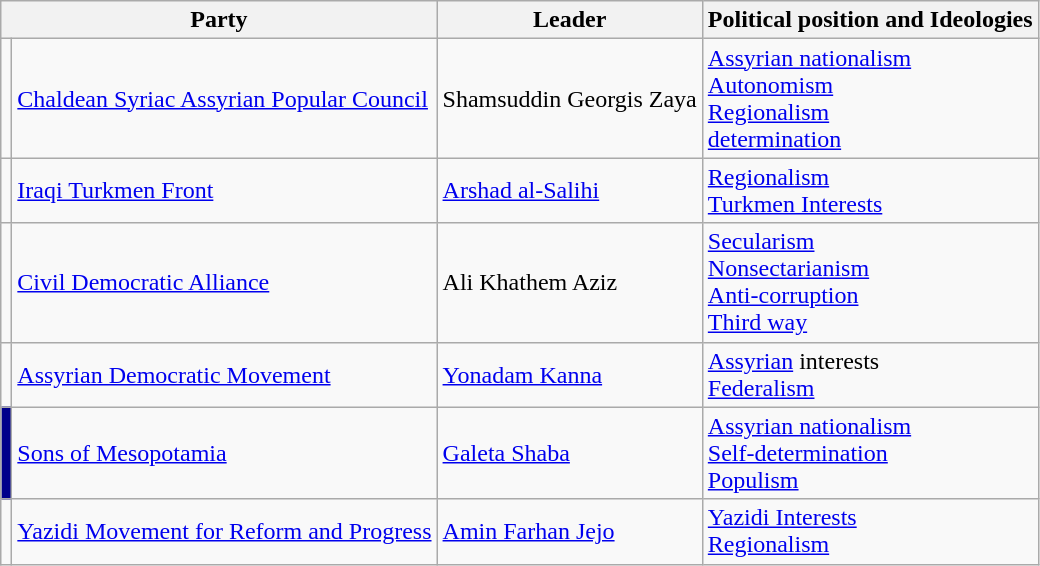<table class="wikitable">
<tr>
<th colspan=2>Party</th>
<th>Leader</th>
<th>Political position and Ideologies</th>
</tr>
<tr>
<td bgcolor=></td>
<td><a href='#'>Chaldean Syriac Assyrian Popular Council</a></td>
<td>Shamsuddin Georgis Zaya</td>
<td><a href='#'>Assyrian nationalism</a><br><a href='#'>Autonomism</a><br><a href='#'>Regionalism</a><br><a href='#'>determination</a></td>
</tr>
<tr>
<td bgcolor=></td>
<td><a href='#'>Iraqi Turkmen Front</a></td>
<td><a href='#'>Arshad al-Salihi</a></td>
<td><a href='#'>Regionalism</a><br><a href='#'>Turkmen Interests</a></td>
</tr>
<tr>
<td bgcolor=></td>
<td><a href='#'>Civil Democratic Alliance</a></td>
<td>Ali Khathem Aziz</td>
<td><a href='#'>Secularism</a><br><a href='#'>Nonsectarianism</a><br><a href='#'>Anti-corruption</a><br><a href='#'>Third way</a></td>
</tr>
<tr>
<td bgcolor=></td>
<td><a href='#'>Assyrian Democratic Movement</a></td>
<td><a href='#'>Yonadam Kanna</a></td>
<td><a href='#'>Assyrian</a> interests <br><a href='#'>Federalism</a></td>
</tr>
<tr>
<td bgcolor=#00008B></td>
<td><a href='#'>Sons of Mesopotamia</a></td>
<td><a href='#'>Galeta Shaba</a></td>
<td><a href='#'>Assyrian nationalism</a><br><a href='#'>Self-determination</a><br><a href='#'>Populism</a></td>
</tr>
<tr>
<td bgcolor=></td>
<td><a href='#'>Yazidi Movement for Reform and Progress</a></td>
<td><a href='#'>Amin Farhan Jejo</a></td>
<td><a href='#'>Yazidi Interests</a><br><a href='#'>Regionalism</a></td>
</tr>
</table>
